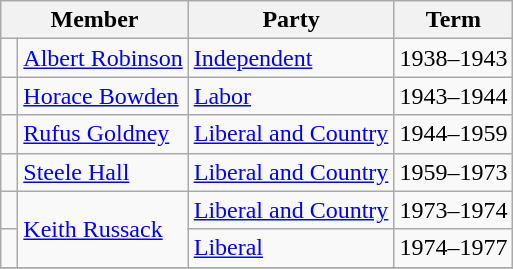<table class="wikitable">
<tr>
<th colspan="2">Member</th>
<th>Party</th>
<th>Term</th>
</tr>
<tr>
<td> </td>
<td><a href='#'>Albert Robinson</a></td>
<td><a href='#'>Independent</a></td>
<td>1938–1943</td>
</tr>
<tr>
<td> </td>
<td><a href='#'>Horace Bowden</a></td>
<td><a href='#'>Labor</a></td>
<td>1943–1944</td>
</tr>
<tr>
<td> </td>
<td><a href='#'>Rufus Goldney</a></td>
<td><a href='#'>Liberal and Country</a></td>
<td>1944–1959</td>
</tr>
<tr>
<td> </td>
<td><a href='#'>Steele Hall</a></td>
<td><a href='#'>Liberal and Country</a></td>
<td>1959–1973</td>
</tr>
<tr>
<td> </td>
<td rowspan=2><a href='#'>Keith Russack</a></td>
<td><a href='#'>Liberal and Country</a></td>
<td>1973–1974</td>
</tr>
<tr>
<td> </td>
<td><a href='#'>Liberal</a></td>
<td>1974–1977</td>
</tr>
<tr>
</tr>
</table>
